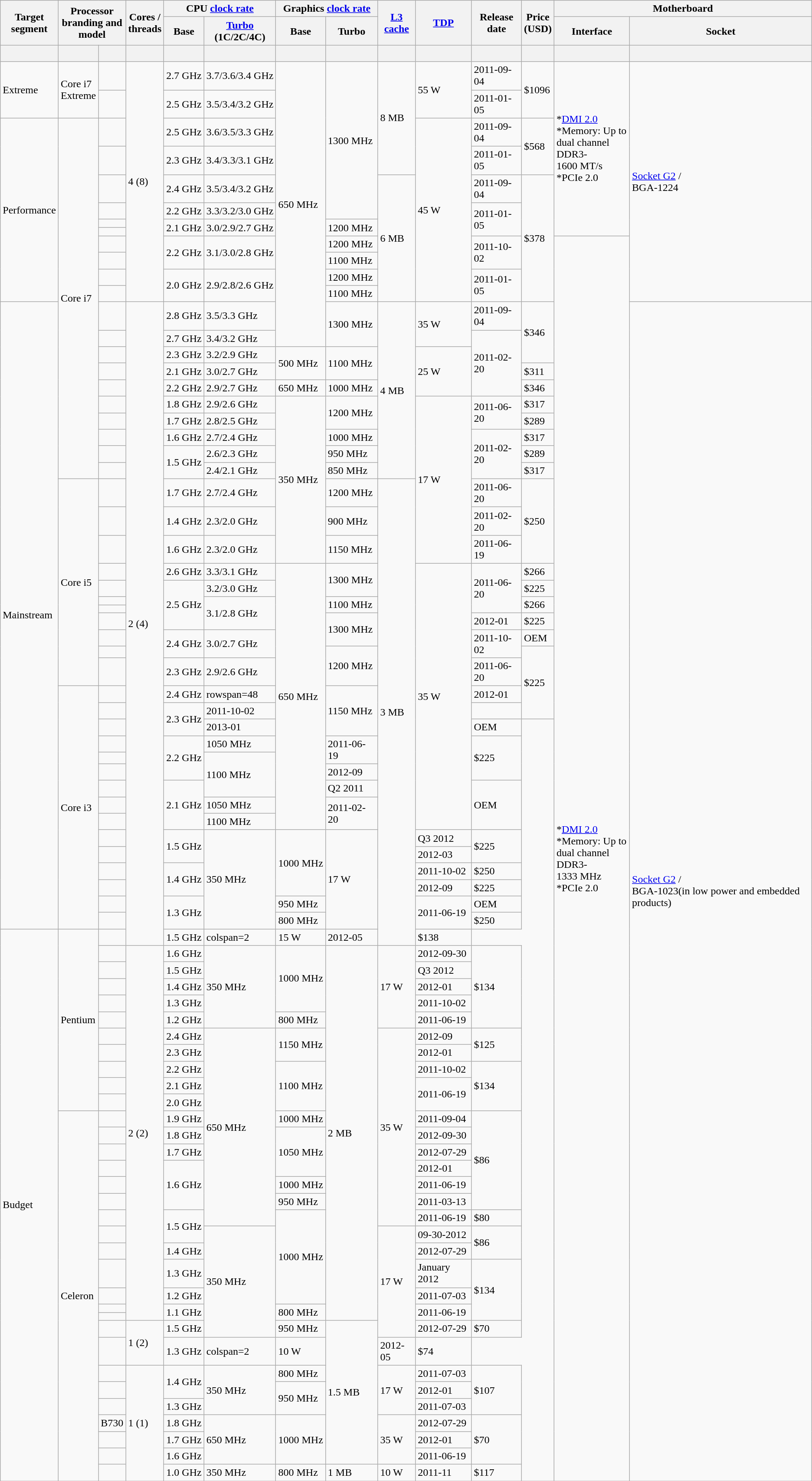<table class="wikitable sortable hover-highlight">
<tr>
<th rowspan=2>Target<br>segment</th>
<th colspan=2 rowspan=2>Processor<br>branding and<br>model</th>
<th rowspan=2>Cores /<br>threads</th>
<th colspan=2>CPU <a href='#'>clock rate</a></th>
<th colspan=2>Graphics <a href='#'>clock rate</a></th>
<th rowspan=2><a href='#'>L3<br>cache</a></th>
<th rowspan=2><a href='#'>TDP</a></th>
<th rowspan=2>Release<br>date</th>
<th rowspan=2>Price<br>(USD)</th>
<th colspan=2>Motherboard</th>
</tr>
<tr>
<th>Base</th>
<th><a href='#'>Turbo</a><br>(1C/2C/4C)</th>
<th>Base</th>
<th>Turbo</th>
<th>Interface</th>
<th>Socket</th>
</tr>
<tr>
<th style="background-position:center"><br></th>
<th style="background-position:center"></th>
<th style="background-position:center"></th>
<th style="background-position:center"></th>
<th style="background-position:center"></th>
<th style="background-position:center"></th>
<th style="background-position:center"></th>
<th style="background-position:center"></th>
<th style="background-position:center"></th>
<th style="background-position:center"></th>
<th style="background-position:center"></th>
<th style="background-position:center"></th>
<th style="background-position:center"></th>
<th style="background-position:center"></th>
</tr>
<tr>
<td rowspan=2>Extreme</td>
<td rowspan=2>Core i7<br>Extreme</td>
<td></td>
<td rowspan=12>4 (8)</td>
<td>2.7 GHz</td>
<td>3.7/3.6/3.4 GHz</td>
<td rowspan=14>650 MHz</td>
<td rowspan=6>1300 MHz</td>
<td rowspan=4>8 MB</td>
<td rowspan=2>55 W</td>
<td>2011-09-04</td>
<td rowspan=2>$1096</td>
<td rowspan=8>*<a href='#'>DMI 2.0</a><br>*Memory: Up to<br>dual channel<br>DDR3-1600 MT/s<br>*PCIe 2.0</td>
<td rowspan=12><a href='#'>Socket G2</a> /<br>BGA-1224</td>
</tr>
<tr>
<td></td>
<td>2.5 GHz</td>
<td>3.5/3.4/3.2 GHz</td>
<td>2011-01-05</td>
</tr>
<tr>
<td rowspan=10>Performance</td>
<td rowspan=20>Core i7</td>
<td></td>
<td>2.5 GHz</td>
<td>3.6/3.5/3.3 GHz</td>
<td rowspan=10>45 W</td>
<td>2011-09-04</td>
<td rowspan=2>$568</td>
</tr>
<tr>
<td></td>
<td>2.3 GHz</td>
<td>3.4/3.3/3.1 GHz</td>
<td>2011-01-05</td>
</tr>
<tr>
<td></td>
<td>2.4 GHz</td>
<td>3.5/3.4/3.2 GHz</td>
<td rowspan=8>6 MB</td>
<td>2011-09-04</td>
<td rowspan=8>$378</td>
</tr>
<tr>
<td></td>
<td>2.2 GHz</td>
<td>3.3/3.2/3.0 GHz</td>
<td rowspan=3>2011-01-05</td>
</tr>
<tr>
<td></td>
<td rowspan=2>2.1 GHz</td>
<td rowspan=2>3.0/2.9/2.7 GHz</td>
<td rowspan=2>1200 MHz</td>
</tr>
<tr>
<td></td>
</tr>
<tr>
<td></td>
<td rowspan=2>2.2 GHz</td>
<td rowspan=2>3.1/3.0/2.8 GHz</td>
<td>1200 MHz</td>
<td rowspan=2>2011-10-02</td>
<td rowspan=73>*<a href='#'>DMI 2.0</a><br>*Memory: Up to<br>dual channel<br>DDR3-1333 MHz<br>*PCIe 2.0</td>
</tr>
<tr>
<td></td>
<td>1100 MHz</td>
</tr>
<tr>
<td></td>
<td rowspan=2>2.0 GHz</td>
<td rowspan=2>2.9/2.8/2.6 GHz</td>
<td>1200 MHz</td>
<td rowspan=2>2011-01-05</td>
</tr>
<tr>
<td></td>
<td>1100 MHz</td>
</tr>
<tr>
<td rowspan="36">Mainstream</td>
<td></td>
<td rowspan=37>2 (4)</td>
<td>2.8 GHz</td>
<td>3.5/3.3 GHz</td>
<td rowspan=2>1300 MHz</td>
<td rowspan=10>4 MB</td>
<td rowspan=2>35 W</td>
<td>2011-09-04</td>
<td rowspan=3>$346</td>
<td rowspan=69><a href='#'>Socket G2</a> /<br>BGA-1023(in low power and embedded products)</td>
</tr>
<tr>
<td></td>
<td>2.7 GHz</td>
<td>3.4/3.2 GHz</td>
<td rowspan=4>2011-02-20</td>
</tr>
<tr>
<td></td>
<td>2.3 GHz</td>
<td>3.2/2.9 GHz</td>
<td rowspan=2>500 MHz</td>
<td rowspan=2>1100 MHz</td>
<td rowspan=3>25 W</td>
</tr>
<tr>
<td></td>
<td>2.1 GHz</td>
<td>3.0/2.7 GHz</td>
<td>$311</td>
</tr>
<tr>
<td></td>
<td>2.2 GHz</td>
<td>2.9/2.7 GHz</td>
<td>650 MHz</td>
<td>1000 MHz</td>
<td>$346</td>
</tr>
<tr>
<td></td>
<td>1.8 GHz</td>
<td>2.9/2.6 GHz</td>
<td rowspan=8>350 MHz</td>
<td rowspan=2>1200 MHz</td>
<td rowspan=8>17 W</td>
<td rowspan=2>2011-06-20</td>
<td>$317</td>
</tr>
<tr>
<td></td>
<td>1.7 GHz</td>
<td>2.8/2.5 GHz</td>
<td>$289</td>
</tr>
<tr>
<td></td>
<td>1.6 GHz</td>
<td>2.7/2.4 GHz</td>
<td>1000 MHz</td>
<td rowspan=3>2011-02-20</td>
<td>$317</td>
</tr>
<tr>
<td></td>
<td rowspan=2>1.5 GHz</td>
<td>2.6/2.3 GHz</td>
<td>950 MHz</td>
<td>$289</td>
</tr>
<tr>
<td></td>
<td>2.4/2.1 GHz</td>
<td>850 MHz</td>
<td>$317</td>
</tr>
<tr>
<td rowspan=11>Core i5</td>
<td></td>
<td>1.7 GHz</td>
<td>2.7/2.4 GHz</td>
<td>1200 MHz</td>
<td rowspan=27>3 MB</td>
<td>2011-06-20</td>
<td rowspan=3>$250</td>
</tr>
<tr>
<td></td>
<td>1.4 GHz</td>
<td>2.3/2.0 GHz</td>
<td>900 MHz</td>
<td>2011-02-20</td>
</tr>
<tr>
<td></td>
<td>1.6 GHz</td>
<td>2.3/2.0 GHz</td>
<td>1150 MHz</td>
<td>2011-06-19</td>
</tr>
<tr>
<td></td>
<td>2.6 GHz</td>
<td>3.3/3.1 GHz</td>
<td rowspan=17>650 MHz</td>
<td rowspan=2>1300 MHz</td>
<td rowspan=17>35 W</td>
<td rowspan=4>2011-06-20</td>
<td>$266</td>
</tr>
<tr>
<td></td>
<td rowspan=4>2.5 GHz</td>
<td>3.2/3.0 GHz</td>
<td>$225</td>
</tr>
<tr>
<td></td>
<td rowspan=3>3.1/2.8 GHz</td>
<td rowspan=2>1100 MHz</td>
<td rowspan=2>$266</td>
</tr>
<tr>
<td></td>
</tr>
<tr>
<td></td>
<td rowspan=2>1300 MHz</td>
<td>2012-01</td>
<td>$225</td>
</tr>
<tr>
<td></td>
<td rowspan=2>2.4 GHz</td>
<td rowspan=2>3.0/2.7 GHz</td>
<td rowspan=2>2011-10-02</td>
<td>OEM</td>
</tr>
<tr>
<td></td>
<td rowspan=2>1200 MHz</td>
<td rowspan=4>$225</td>
</tr>
<tr>
<td></td>
<td>2.3 GHz</td>
<td>2.9/2.6 GHz</td>
<td>2011-06-20</td>
</tr>
<tr>
<td rowspan=15>Core i3</td>
<td></td>
<td>2.4 GHz</td>
<td>rowspan=48 </td>
<td rowspan=3>1150 MHz</td>
<td>2012-01</td>
</tr>
<tr>
<td></td>
<td rowspan=2>2.3 GHz</td>
<td>2011-10-02</td>
</tr>
<tr>
<td></td>
<td>2013-01</td>
<td>OEM</td>
</tr>
<tr>
<td></td>
<td rowspan=3>2.2 GHz</td>
<td>1050 MHz</td>
<td rowspan=2>2011-06-19</td>
<td rowspan=3>$225</td>
</tr>
<tr>
<td></td>
<td rowspan=3>1100 MHz</td>
</tr>
<tr>
<td></td>
<td>2012-09</td>
</tr>
<tr>
<td></td>
<td rowspan=3>2.1 GHz</td>
<td>Q2 2011</td>
<td rowspan=3>OEM</td>
</tr>
<tr>
<td></td>
<td>1050 MHz</td>
<td rowspan=2>2011-02-20</td>
</tr>
<tr>
<td></td>
<td>1100 MHz</td>
</tr>
<tr>
<td></td>
<td rowspan=2>1.5 GHz</td>
<td rowspan=6>350 MHz</td>
<td rowspan=4>1000 MHz</td>
<td rowspan=6>17 W</td>
<td>Q3 2012</td>
<td rowspan=2>$225</td>
</tr>
<tr>
<td></td>
<td>2012-03</td>
</tr>
<tr>
<td></td>
<td rowspan=2>1.4 GHz</td>
<td>2011-10-02</td>
<td>$250</td>
</tr>
<tr>
<td></td>
<td>2012-09</td>
<td>$225</td>
</tr>
<tr>
<td></td>
<td rowspan=2>1.3 GHz</td>
<td>950 MHz</td>
<td rowspan=2>2011-06-19</td>
<td>OEM</td>
</tr>
<tr>
<td></td>
<td>800 MHz</td>
<td>$250</td>
</tr>
<tr>
<td rowspan="33">Budget</td>
<td rowspan="11">Pentium</td>
<td></td>
<td>1.5 GHz</td>
<td>colspan=2 </td>
<td>15 W</td>
<td>2012-05</td>
<td>$138</td>
</tr>
<tr>
<td></td>
<td rowspan=23>2 (2)</td>
<td>1.6 GHz</td>
<td rowspan=5>350 MHz</td>
<td rowspan=4>1000 MHz</td>
<td rowspan=23>2 MB</td>
<td rowspan=5>17 W</td>
<td>2012-09-30</td>
<td rowspan=5>$134</td>
</tr>
<tr>
<td></td>
<td>1.5 GHz</td>
<td>Q3 2012</td>
</tr>
<tr>
<td></td>
<td>1.4 GHz</td>
<td>2012-01</td>
</tr>
<tr>
<td></td>
<td>1.3 GHz</td>
<td>2011-10-02</td>
</tr>
<tr>
<td></td>
<td>1.2 GHz</td>
<td>800 MHz</td>
<td>2011-06-19</td>
</tr>
<tr>
<td></td>
<td>2.4 GHz</td>
<td rowspan=12>650 MHz</td>
<td rowspan=2>1150 MHz</td>
<td rowspan=12>35 W</td>
<td>2012-09</td>
<td rowspan=2>$125</td>
</tr>
<tr>
<td></td>
<td>2.3 GHz</td>
<td>2012-01</td>
</tr>
<tr>
<td></td>
<td>2.2 GHz</td>
<td rowspan=3>1100 MHz</td>
<td>2011-10-02</td>
<td rowspan=3>$134</td>
</tr>
<tr>
<td></td>
<td>2.1 GHz</td>
<td rowspan=2>2011-06-19</td>
</tr>
<tr>
<td></td>
<td>2.0 GHz</td>
</tr>
<tr>
<td rowspan=22>Celeron</td>
<td></td>
<td>1.9 GHz</td>
<td>1000 MHz</td>
<td>2011-09-04</td>
<td rowspan=6>$86</td>
</tr>
<tr>
<td></td>
<td>1.8 GHz</td>
<td rowspan=3>1050 MHz</td>
<td>2012-09-30</td>
</tr>
<tr>
<td></td>
<td>1.7 GHz</td>
<td>2012-07-29</td>
</tr>
<tr>
<td></td>
<td rowspan=3>1.6 GHz</td>
<td>2012-01</td>
</tr>
<tr>
<td></td>
<td>1000 MHz</td>
<td>2011-06-19</td>
</tr>
<tr>
<td></td>
<td>950 MHz</td>
<td>2011-03-13</td>
</tr>
<tr>
<td></td>
<td rowspan=2>1.5 GHz</td>
<td rowspan=5>1000 MHz</td>
<td>2011-06-19</td>
<td>$80</td>
</tr>
<tr>
<td></td>
<td rowspan=7>350 MHz</td>
<td rowspan=7>17 W</td>
<td>09-30-2012</td>
<td rowspan=2>$86</td>
</tr>
<tr>
<td></td>
<td>1.4 GHz</td>
<td>2012-07-29</td>
</tr>
<tr>
<td></td>
<td>1.3 GHz</td>
<td>January 2012</td>
<td rowspan=4>$134</td>
</tr>
<tr>
<td></td>
<td>1.2 GHz</td>
<td>2011-07-03</td>
</tr>
<tr>
<td></td>
<td rowspan=2>1.1 GHz</td>
<td rowspan=2>800 MHz</td>
<td rowspan=2>2011-06-19</td>
</tr>
<tr>
<td></td>
</tr>
<tr>
<td></td>
<td rowspan=2>1 (2)</td>
<td>1.5 GHz</td>
<td>950 MHz</td>
<td rowspan=8>1.5 MB</td>
<td>2012-07-29</td>
<td>$70</td>
</tr>
<tr>
<td></td>
<td>1.3 GHz</td>
<td>colspan=2 </td>
<td>10 W</td>
<td>2012-05</td>
<td>$74</td>
</tr>
<tr>
<td></td>
<td rowspan=7>1 (1)</td>
<td rowspan=2>1.4 GHz</td>
<td rowspan=3>350 MHz</td>
<td>800 MHz</td>
<td rowspan=3>17 W</td>
<td>2011-07-03</td>
<td rowspan=3>$107</td>
</tr>
<tr>
<td></td>
<td rowspan=2>950 MHz</td>
<td>2012-01</td>
</tr>
<tr>
<td></td>
<td>1.3 GHz</td>
<td>2011-07-03</td>
</tr>
<tr>
<td>B730</td>
<td>1.8 GHz</td>
<td rowspan=3>650 MHz</td>
<td rowspan=3>1000 MHz</td>
<td rowspan=3>35 W</td>
<td>2012-07-29</td>
<td rowspan=3>$70</td>
</tr>
<tr>
<td></td>
<td>1.7 GHz</td>
<td>2012-01</td>
</tr>
<tr>
<td></td>
<td>1.6 GHz</td>
<td>2011-06-19</td>
</tr>
<tr>
<td></td>
<td>1.0 GHz</td>
<td>350 MHz</td>
<td>800 MHz</td>
<td>1 MB</td>
<td>10 W</td>
<td>2011-11</td>
<td>$117</td>
</tr>
</table>
